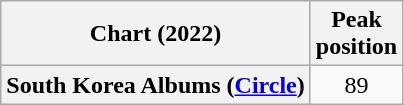<table class="wikitable plainrowheaders" style="text-align:center">
<tr>
<th scope="col">Chart (2022)</th>
<th scope="col">Peak<br>position</th>
</tr>
<tr>
<th scope="row">South Korea Albums (<a href='#'>Circle</a>)</th>
<td>89</td>
</tr>
</table>
